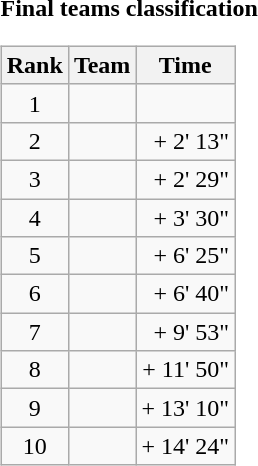<table>
<tr>
<td><strong>Final teams classification</strong><br><table class="wikitable">
<tr>
<th scope="col">Rank</th>
<th scope="col">Team</th>
<th scope="col">Time</th>
</tr>
<tr>
<td style="text-align:center;">1</td>
<td></td>
<td style="text-align:right;"></td>
</tr>
<tr>
<td style="text-align:center;">2</td>
<td></td>
<td style="text-align:right;">+ 2' 13"</td>
</tr>
<tr>
<td style="text-align:center;">3</td>
<td></td>
<td style="text-align:right;">+ 2' 29"</td>
</tr>
<tr>
<td style="text-align:center;">4</td>
<td></td>
<td style="text-align:right;">+ 3' 30"</td>
</tr>
<tr>
<td style="text-align:center;">5</td>
<td></td>
<td style="text-align:right;">+ 6' 25"</td>
</tr>
<tr>
<td style="text-align:center;">6</td>
<td></td>
<td style="text-align:right;">+ 6' 40"</td>
</tr>
<tr>
<td style="text-align:center;">7</td>
<td></td>
<td style="text-align:right;">+ 9' 53"</td>
</tr>
<tr>
<td style="text-align:center;">8</td>
<td></td>
<td style="text-align:right;">+ 11' 50"</td>
</tr>
<tr>
<td style="text-align:center;">9</td>
<td></td>
<td style="text-align:right;">+ 13' 10"</td>
</tr>
<tr>
<td style="text-align:center;">10</td>
<td></td>
<td style="text-align:right;">+ 14' 24"</td>
</tr>
</table>
</td>
</tr>
</table>
